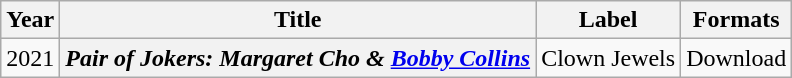<table class="wikitable plainrowheaders">
<tr>
<th scope="col" style="">Year</th>
<th scope="col" style="">Title</th>
<th scope="col" style="">Label</th>
<th scope="col" style="">Formats</th>
</tr>
<tr>
<td>2021</td>
<th scope="row"><em>Pair of Jokers: Margaret Cho & <a href='#'>Bobby Collins</a></em></th>
<td>Clown Jewels</td>
<td>Download</td>
</tr>
</table>
